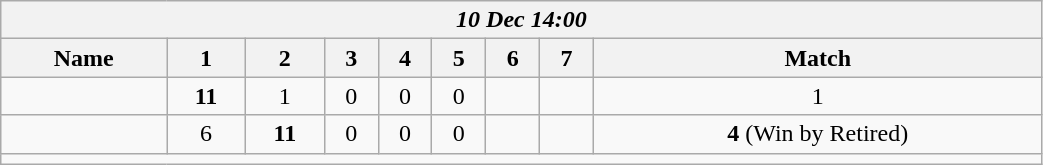<table class=wikitable style="text-align:center; width: 55%">
<tr>
<th colspan=17><em> 10 Dec 14:00</em></th>
</tr>
<tr>
<th>Name</th>
<th>1</th>
<th>2</th>
<th>3</th>
<th>4</th>
<th>5</th>
<th>6</th>
<th>7</th>
<th>Match</th>
</tr>
<tr>
<td style="text-align:left;"></td>
<td><strong>11</strong></td>
<td>1</td>
<td>0</td>
<td>0</td>
<td>0</td>
<td></td>
<td></td>
<td>1</td>
</tr>
<tr>
<td style="text-align:left;"><strong></strong></td>
<td>6</td>
<td><strong>11</strong></td>
<td>0</td>
<td>0</td>
<td>0</td>
<td></td>
<td></td>
<td><strong>4</strong> (Win by Retired)</td>
</tr>
<tr>
<td colspan=17></td>
</tr>
</table>
